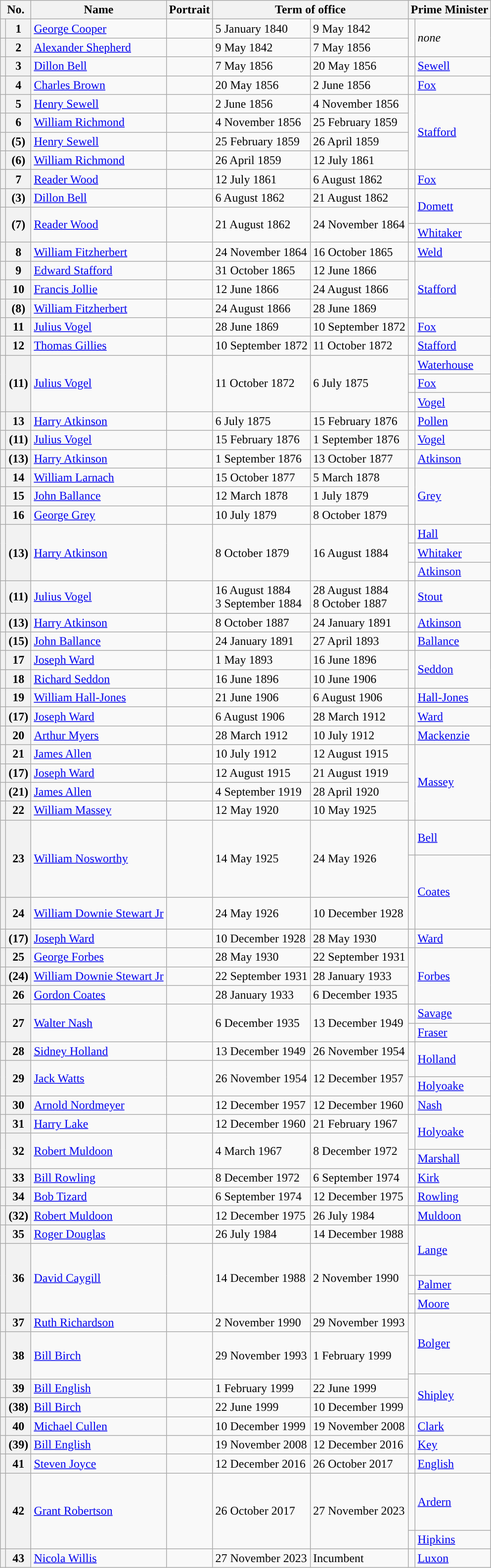<table class="wikitable">
<tr>
<th colspan="2">No.</th>
<th>Name</th>
<th>Portrait</th>
<th colspan="2">Term of office</th>
<th colspan="2">Prime Minister</th>
</tr>
<tr>
<th style="color:inherit;background:"></th>
<th>1</th>
<td><a href='#'>George Cooper</a></td>
<td></td>
<td>5 January 1840</td>
<td>9 May 1842</td>
<td rowspan="2" style="color:inherit;background:"></td>
<td rowspan="2"><em>none</em></td>
</tr>
<tr>
<th style="color:inherit;background:"></th>
<th>2</th>
<td><a href='#'>Alexander Shepherd</a></td>
<td></td>
<td>9 May 1842</td>
<td>7 May 1856</td>
</tr>
<tr>
<th style="color:inherit;background:"></th>
<th>3</th>
<td><a href='#'>Dillon Bell</a></td>
<td></td>
<td>7 May 1856</td>
<td>20 May 1856</td>
<td style="color:inherit;background:"></td>
<td><a href='#'>Sewell</a></td>
</tr>
<tr>
<th style="color:inherit;background:"></th>
<th>4</th>
<td><a href='#'>Charles Brown</a></td>
<td></td>
<td>20 May 1856</td>
<td>2 June 1856</td>
<td style="color:inherit;background:"></td>
<td><a href='#'>Fox</a></td>
</tr>
<tr>
<th style="color:inherit;background:"></th>
<th>5</th>
<td><a href='#'>Henry Sewell</a></td>
<td></td>
<td>2 June 1856</td>
<td>4 November 1856</td>
<td rowspan="4" style="color:inherit;background:"></td>
<td rowspan="4"><a href='#'>Stafford</a></td>
</tr>
<tr>
<th style="color:inherit;background:"></th>
<th>6</th>
<td><a href='#'>William Richmond</a></td>
<td></td>
<td>4 November 1856</td>
<td>25 February 1859</td>
</tr>
<tr>
<th style="color:inherit;background:"></th>
<th>(5)</th>
<td><a href='#'>Henry Sewell</a></td>
<td></td>
<td>25 February 1859</td>
<td>26 April 1859</td>
</tr>
<tr>
<th style="color:inherit;background:"></th>
<th>(6)</th>
<td><a href='#'>William Richmond</a></td>
<td></td>
<td>26 April 1859</td>
<td>12 July 1861</td>
</tr>
<tr>
<th style="color:inherit;background:"></th>
<th>7</th>
<td><a href='#'>Reader Wood</a></td>
<td></td>
<td>12 July 1861</td>
<td>6 August 1862</td>
<td style="color:inherit;background:"></td>
<td><a href='#'>Fox</a></td>
</tr>
<tr>
<th style="color:inherit;background:"></th>
<th>(3)</th>
<td><a href='#'>Dillon Bell</a></td>
<td></td>
<td>6 August 1862</td>
<td>21 August 1862</td>
<td style="border-bottom:solid 0 grey; background:"></td>
<td rowspan="2"><a href='#'>Domett</a></td>
</tr>
<tr>
<th height="15" style="border-bottom:solid 0 grey; background:"></th>
<th rowspan="2">(7)</th>
<td rowspan="2"><a href='#'>Reader Wood</a></td>
<td rowspan="2"></td>
<td rowspan="2">21 August 1862</td>
<td rowspan="2">24 November 1864</td>
<td style="border-top:solid 0 grey; background:"></td>
</tr>
<tr>
<th height="15" style="border-top:solid 0 grey; background:"></th>
<td style="color:inherit;background:"></td>
<td><a href='#'>Whitaker</a></td>
</tr>
<tr>
<th style="color:inherit;background:"></th>
<th>8</th>
<td><a href='#'>William Fitzherbert</a></td>
<td></td>
<td>24 November 1864</td>
<td>16 October 1865</td>
<td style="color:inherit;background:"></td>
<td><a href='#'>Weld</a></td>
</tr>
<tr>
<th style="color:inherit;background:"></th>
<th>9</th>
<td><a href='#'>Edward Stafford</a></td>
<td></td>
<td>31 October 1865</td>
<td>12 June 1866</td>
<td rowspan="3" style="color:inherit;background:"></td>
<td rowspan="3"><a href='#'>Stafford</a></td>
</tr>
<tr>
<th style="color:inherit;background:"></th>
<th>10</th>
<td><a href='#'>Francis Jollie</a></td>
<td></td>
<td>12 June 1866</td>
<td>24 August 1866</td>
</tr>
<tr>
<th style="color:inherit;background:"></th>
<th>(8)</th>
<td><a href='#'>William Fitzherbert</a></td>
<td></td>
<td>24 August 1866</td>
<td>28 June 1869</td>
</tr>
<tr>
<th style="color:inherit;background:"></th>
<th>11</th>
<td><a href='#'>Julius Vogel</a></td>
<td></td>
<td>28 June 1869</td>
<td>10 September 1872</td>
<td style="color:inherit;background:"></td>
<td><a href='#'>Fox</a></td>
</tr>
<tr>
<th style="color:inherit;background:"></th>
<th>12</th>
<td><a href='#'>Thomas Gillies</a></td>
<td></td>
<td>10 September 1872</td>
<td>11 October 1872</td>
<td style="color:inherit;background:"></td>
<td><a href='#'>Stafford</a></td>
</tr>
<tr>
<th rowspan="3" style="color:inherit;background:"></th>
<th rowspan="3">(11)</th>
<td rowspan="3"><a href='#'>Julius Vogel</a></td>
<td rowspan="3"></td>
<td rowspan="3">11 October 1872</td>
<td rowspan="3">6 July 1875</td>
<td style="color:inherit;background:"></td>
<td><a href='#'>Waterhouse</a></td>
</tr>
<tr>
<td style="color:inherit;background:"></td>
<td><a href='#'>Fox</a></td>
</tr>
<tr>
<td style="color:inherit;background:"></td>
<td><a href='#'>Vogel</a></td>
</tr>
<tr>
<th style="color:inherit;background:"></th>
<th>13</th>
<td><a href='#'>Harry Atkinson</a></td>
<td></td>
<td>6 July 1875</td>
<td>15 February 1876</td>
<td style="color:inherit;background:"></td>
<td><a href='#'>Pollen</a></td>
</tr>
<tr>
<th style="color:inherit;background:"></th>
<th>(11)</th>
<td><a href='#'>Julius Vogel</a></td>
<td></td>
<td>15 February 1876</td>
<td>1 September 1876</td>
<td style="color:inherit;background:"></td>
<td><a href='#'>Vogel</a></td>
</tr>
<tr>
<th style="color:inherit;background:"></th>
<th>(13)</th>
<td><a href='#'>Harry Atkinson</a></td>
<td></td>
<td>1 September 1876</td>
<td>13 October 1877</td>
<td style="color:inherit;background:"></td>
<td><a href='#'>Atkinson</a></td>
</tr>
<tr>
<th style="color:inherit;background:"></th>
<th>14</th>
<td><a href='#'>William Larnach</a></td>
<td></td>
<td>15 October 1877</td>
<td>5 March 1878</td>
<td rowspan="3" style="color:inherit;background:"></td>
<td rowspan="3"><a href='#'>Grey</a></td>
</tr>
<tr>
<th style="color:inherit;background:"></th>
<th>15</th>
<td><a href='#'>John Ballance</a></td>
<td></td>
<td>12 March 1878</td>
<td>1 July 1879</td>
</tr>
<tr>
<th style="color:inherit;background:"></th>
<th>16</th>
<td><a href='#'>George Grey</a></td>
<td></td>
<td>10 July 1879</td>
<td>8 October 1879</td>
</tr>
<tr>
<th rowspan="3" style="color:inherit;background:"></th>
<th rowspan="3">(13)</th>
<td rowspan="3"><a href='#'>Harry Atkinson</a></td>
<td rowspan="3"></td>
<td rowspan="3">8 October 1879</td>
<td rowspan="3">16 August 1884</td>
<td style="color:inherit;background:"></td>
<td><a href='#'>Hall</a></td>
</tr>
<tr>
<td style="color:inherit;background:"></td>
<td><a href='#'>Whitaker</a></td>
</tr>
<tr>
<td style="color:inherit;background:"></td>
<td><a href='#'>Atkinson</a></td>
</tr>
<tr>
<th style="color:inherit;background:"></th>
<th>(11)</th>
<td><a href='#'>Julius Vogel</a></td>
<td></td>
<td>16 August 1884<br>3 September 1884</td>
<td>28 August 1884<br>8 October 1887</td>
<td style="color:inherit;background:"></td>
<td><a href='#'>Stout</a></td>
</tr>
<tr>
<th style="color:inherit;background:"></th>
<th>(13)</th>
<td><a href='#'>Harry Atkinson</a></td>
<td></td>
<td>8 October 1887</td>
<td>24 January 1891</td>
<td style="color:inherit;background:"></td>
<td><a href='#'>Atkinson</a></td>
</tr>
<tr>
<th style="color:inherit;background:"></th>
<th>(15)</th>
<td><a href='#'>John Ballance</a></td>
<td></td>
<td>24 January 1891</td>
<td>27 April 1893</td>
<td style="color:inherit;background:"></td>
<td><a href='#'>Ballance</a></td>
</tr>
<tr>
<th style="color:inherit;background:"></th>
<th>17</th>
<td><a href='#'>Joseph Ward</a></td>
<td></td>
<td>1 May 1893</td>
<td>16 June 1896</td>
<td rowspan="2" style="color:inherit;background:"></td>
<td rowspan="2"><a href='#'>Seddon</a></td>
</tr>
<tr>
<th style="color:inherit;background:"></th>
<th>18</th>
<td><a href='#'>Richard Seddon</a></td>
<td></td>
<td>16 June 1896</td>
<td>10 June 1906</td>
</tr>
<tr>
<th style="color:inherit;background:"></th>
<th>19</th>
<td><a href='#'>William Hall-Jones</a></td>
<td></td>
<td>21 June 1906</td>
<td>6 August 1906</td>
<td style="color:inherit;background:"></td>
<td><a href='#'>Hall-Jones</a></td>
</tr>
<tr>
<th style="color:inherit;background:"></th>
<th>(17)</th>
<td><a href='#'>Joseph Ward</a></td>
<td></td>
<td>6 August 1906</td>
<td>28 March 1912</td>
<td style="color:inherit;background:"></td>
<td><a href='#'>Ward</a></td>
</tr>
<tr>
<th style="color:inherit;background:"></th>
<th>20</th>
<td><a href='#'>Arthur Myers</a></td>
<td></td>
<td>28 March 1912</td>
<td>10 July 1912</td>
<td style="color:inherit;background:"></td>
<td><a href='#'>Mackenzie</a></td>
</tr>
<tr>
<th style="color:inherit;background:"></th>
<th>21</th>
<td><a href='#'>James Allen</a></td>
<td></td>
<td>10 July 1912</td>
<td>12 August 1915</td>
<td rowspan="4" style="color:inherit;background:"></td>
<td rowspan="4"><a href='#'>Massey</a></td>
</tr>
<tr>
<th style="color:inherit;background:"></th>
<th>(17)</th>
<td><a href='#'>Joseph Ward</a></td>
<td></td>
<td>12 August 1915</td>
<td>21 August 1919</td>
</tr>
<tr>
<th style="color:inherit;background:"></th>
<th>(21)</th>
<td><a href='#'>James Allen</a></td>
<td></td>
<td>4 September 1919</td>
<td>28 April 1920</td>
</tr>
<tr>
<th style="color:inherit;background:"></th>
<th>22</th>
<td><a href='#'>William Massey</a></td>
<td></td>
<td>12 May 1920</td>
<td>10 May 1925</td>
</tr>
<tr>
<th rowspan="2" style="color:inherit;background:"></th>
<th rowspan="2">23</th>
<td rowspan="2"><a href='#'>William Nosworthy</a></td>
<td rowspan="2"></td>
<td rowspan="2">14 May 1925</td>
<td rowspan="2">24 May 1926</td>
<td height="40" style="color:inherit;background:"></td>
<td><a href='#'>Bell</a></td>
</tr>
<tr>
<td height="50" style="border-bottom:solid 0 grey; background:"></td>
<td rowspan="2"><a href='#'>Coates</a></td>
</tr>
<tr>
<th style="color:inherit;background:"></th>
<th>24</th>
<td><a href='#'>William Downie Stewart Jr</a></td>
<td></td>
<td>24 May 1926</td>
<td>10 December 1928</td>
<td height="36" style="border-top:solid 0 grey; background:"></td>
</tr>
<tr>
<th style="color:inherit;background:"></th>
<th>(17)</th>
<td><a href='#'>Joseph Ward</a></td>
<td></td>
<td>10 December 1928</td>
<td>28 May 1930</td>
<td style="color:inherit;background:"></td>
<td><a href='#'>Ward</a></td>
</tr>
<tr>
<th style="color:inherit;background:"></th>
<th>25</th>
<td><a href='#'>George Forbes</a></td>
<td></td>
<td>28 May 1930</td>
<td>22 September 1931</td>
<td rowspan="3" style="color:inherit;background:"></td>
<td rowspan="3"><a href='#'>Forbes</a></td>
</tr>
<tr>
<th style="color:inherit;background:"></th>
<th>(24)</th>
<td><a href='#'>William Downie Stewart Jr</a></td>
<td></td>
<td>22 September 1931</td>
<td>28 January 1933</td>
</tr>
<tr>
<th style="color:inherit;background:"></th>
<th>26</th>
<td><a href='#'>Gordon Coates</a></td>
<td></td>
<td>28 January 1933</td>
<td>6 December 1935</td>
</tr>
<tr>
<th rowspan="2" style="color:inherit;background:"></th>
<th rowspan="2">27</th>
<td rowspan="2"><a href='#'>Walter Nash</a></td>
<td rowspan="2"></td>
<td rowspan="2">6 December 1935</td>
<td rowspan="2">13 December 1949</td>
<td style="color:inherit;background:"></td>
<td><a href='#'>Savage</a></td>
</tr>
<tr>
<td style="color:inherit;background:"></td>
<td><a href='#'>Fraser</a></td>
</tr>
<tr>
<th style="color:inherit;background:"></th>
<th>28</th>
<td><a href='#'>Sidney Holland</a></td>
<td></td>
<td>13 December 1949</td>
<td>26 November 1954</td>
<td style="border-bottom:solid 0 grey; background:"></td>
<td rowspan="2"><a href='#'>Holland</a></td>
</tr>
<tr>
<th rowspan="2" style="color:inherit;background:"></th>
<th rowspan="2">29</th>
<td rowspan="2"><a href='#'>Jack Watts</a></td>
<td rowspan="2"></td>
<td rowspan="2">26 November 1954</td>
<td rowspan="2">12 December 1957</td>
<td height="15" style="border-top:solid 0 grey; background:"></td>
</tr>
<tr>
<td height="15" style="color:inherit;background:"></td>
<td><a href='#'>Holyoake</a></td>
</tr>
<tr>
<th style="color:inherit;background:"></th>
<th>30</th>
<td><a href='#'>Arnold Nordmeyer</a></td>
<td></td>
<td>12 December 1957</td>
<td>12 December 1960</td>
<td style="color:inherit;background:"></td>
<td><a href='#'>Nash</a></td>
</tr>
<tr>
<th style="color:inherit;background:"></th>
<th>31</th>
<td><a href='#'>Harry Lake</a></td>
<td></td>
<td>12 December 1960</td>
<td>21 February 1967</td>
<td style="border-bottom:solid 0 grey; background:"></td>
<td rowspan="2"><a href='#'>Holyoake</a></td>
</tr>
<tr>
<th rowspan="2" style="color:inherit;background:"></th>
<th rowspan="2">32</th>
<td rowspan="2"><a href='#'>Robert Muldoon</a></td>
<td rowspan="2"></td>
<td rowspan="2">4 March 1967</td>
<td rowspan="2">8 December 1972</td>
<td height="15" style="border-top:solid 0 grey; background:"></td>
</tr>
<tr>
<td height="15" style="color:inherit;background:"></td>
<td><a href='#'>Marshall</a></td>
</tr>
<tr>
<th style="color:inherit;background:"></th>
<th>33</th>
<td><a href='#'>Bill Rowling</a></td>
<td></td>
<td>8 December 1972</td>
<td>6 September 1974</td>
<td style="color:inherit;background:"></td>
<td><a href='#'>Kirk</a></td>
</tr>
<tr>
<th style="color:inherit;background:"></th>
<th>34</th>
<td><a href='#'>Bob Tizard</a></td>
<td></td>
<td>6 September 1974</td>
<td>12 December 1975</td>
<td style="color:inherit;background:"></td>
<td><a href='#'>Rowling</a></td>
</tr>
<tr>
<th style="color:inherit;background:"></th>
<th>(32)</th>
<td><a href='#'>Robert Muldoon</a></td>
<td></td>
<td>12 December 1975</td>
<td>26 July 1984</td>
<td style="color:inherit;background:"></td>
<td><a href='#'>Muldoon</a></td>
</tr>
<tr>
<th style="color:inherit;background:"></th>
<th>35</th>
<td><a href='#'>Roger Douglas</a></td>
<td></td>
<td>26 July 1984</td>
<td>14 December 1988</td>
<td style="border-bottom:solid 0 grey; background:"></td>
<td rowspan="2"><a href='#'>Lange</a></td>
</tr>
<tr>
<th rowspan="3" style="color:inherit;background:"></th>
<th rowspan="3">36</th>
<td rowspan="3"><a href='#'>David Caygill</a></td>
<td rowspan="3"></td>
<td rowspan="3">14 December 1988</td>
<td rowspan="3">2 November 1990</td>
<td height="36" style="border-top:solid 0 grey; background:"></td>
</tr>
<tr>
<td style="color:inherit;background:"></td>
<td><a href='#'>Palmer</a></td>
</tr>
<tr>
<td style="color:inherit;background:"></td>
<td><a href='#'>Moore</a></td>
</tr>
<tr>
<th style="color:inherit;background:"></th>
<th>37</th>
<td><a href='#'>Ruth Richardson</a></td>
<td></td>
<td>2 November 1990</td>
<td>29 November 1993</td>
<td style="border-bottom:solid 0 grey; background:"></td>
<td rowspan="2"><a href='#'>Bolger</a></td>
</tr>
<tr>
<th rowspan="2" style="color:inherit;background:"></th>
<th rowspan="2">38</th>
<td rowspan="2"><a href='#'>Bill Birch</a></td>
<td rowspan="2"></td>
<td rowspan="2">29 November 1993</td>
<td rowspan="2">1 February 1999</td>
<td height="50" style="border-top:solid 0 grey; background:"></td>
</tr>
<tr>
<td style="border-bottom:solid 0 grey; background:"></td>
<td rowspan="3"><a href='#'>Shipley</a></td>
</tr>
<tr>
<th style="color:inherit;background:"></th>
<th>39</th>
<td><a href='#'>Bill English</a></td>
<td></td>
<td>1 February 1999</td>
<td>22 June 1999</td>
<td rowspan="2" style="border-top:solid 0 grey; background:"></td>
</tr>
<tr>
<th style="color:inherit;background:"></th>
<th>(38)</th>
<td><a href='#'>Bill Birch</a></td>
<td></td>
<td>22 June 1999</td>
<td>10 December 1999</td>
</tr>
<tr>
<th style="color:inherit;background:"></th>
<th>40</th>
<td><a href='#'>Michael Cullen</a></td>
<td></td>
<td>10 December 1999</td>
<td>19 November 2008</td>
<td style="color:inherit;background:"></td>
<td><a href='#'>Clark</a></td>
</tr>
<tr>
<th style="color:inherit;background:"></th>
<th>(39)</th>
<td><a href='#'>Bill English</a></td>
<td></td>
<td>19 November 2008</td>
<td>12 December 2016</td>
<td style="color:inherit;background:"></td>
<td><a href='#'>Key</a></td>
</tr>
<tr>
<th style="color:inherit;background:"></th>
<th>41</th>
<td><a href='#'>Steven Joyce</a></td>
<td></td>
<td>12 December 2016</td>
<td>26 October 2017</td>
<td style="color:inherit;background:"></td>
<td><a href='#'>English</a></td>
</tr>
<tr>
<th height="70" style="border-bottom:solid 0 grey; background:"></th>
<th rowspan="2">42</th>
<td rowspan="2"><a href='#'>Grant Robertson</a></td>
<td rowspan="2"></td>
<td rowspan="2">26 October 2017</td>
<td rowspan="2">27 November 2023</td>
<td style="color:inherit;background:"></td>
<td><a href='#'>Ardern</a></td>
</tr>
<tr>
<th height="15" style="border-top:solid 0 grey; background:"></th>
<td style="color:inherit;background:"></td>
<td><a href='#'>Hipkins</a></td>
</tr>
<tr>
<th style="color:inherit;background:"></th>
<th>43</th>
<td><a href='#'>Nicola Willis</a></td>
<td></td>
<td>27 November 2023</td>
<td>Incumbent</td>
<td style="color:inherit;background:"></td>
<td><a href='#'>Luxon</a></td>
</tr>
</table>
